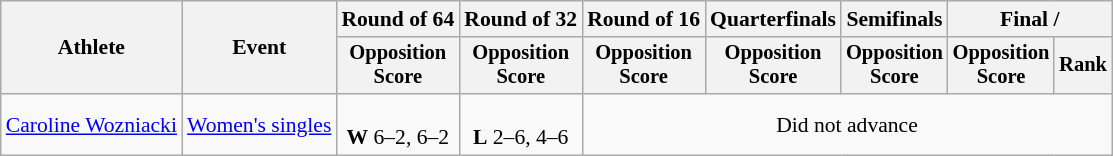<table class=wikitable style="font-size:90%">
<tr>
<th rowspan="2">Athlete</th>
<th rowspan="2">Event</th>
<th>Round of 64</th>
<th>Round of 32</th>
<th>Round of 16</th>
<th>Quarterfinals</th>
<th>Semifinals</th>
<th colspan=2>Final / </th>
</tr>
<tr style="font-size:95%">
<th>Opposition<br>Score</th>
<th>Opposition<br>Score</th>
<th>Opposition<br>Score</th>
<th>Opposition<br>Score</th>
<th>Opposition<br>Score</th>
<th>Opposition<br>Score</th>
<th>Rank</th>
</tr>
<tr align=center>
<td align=left><a href='#'>Caroline Wozniacki</a></td>
<td align=left><a href='#'>Women's singles</a></td>
<td><br><strong>W</strong> 6–2, 6–2</td>
<td><br><strong>L</strong> 2–6, 4–6</td>
<td colspan=5>Did not advance</td>
</tr>
</table>
